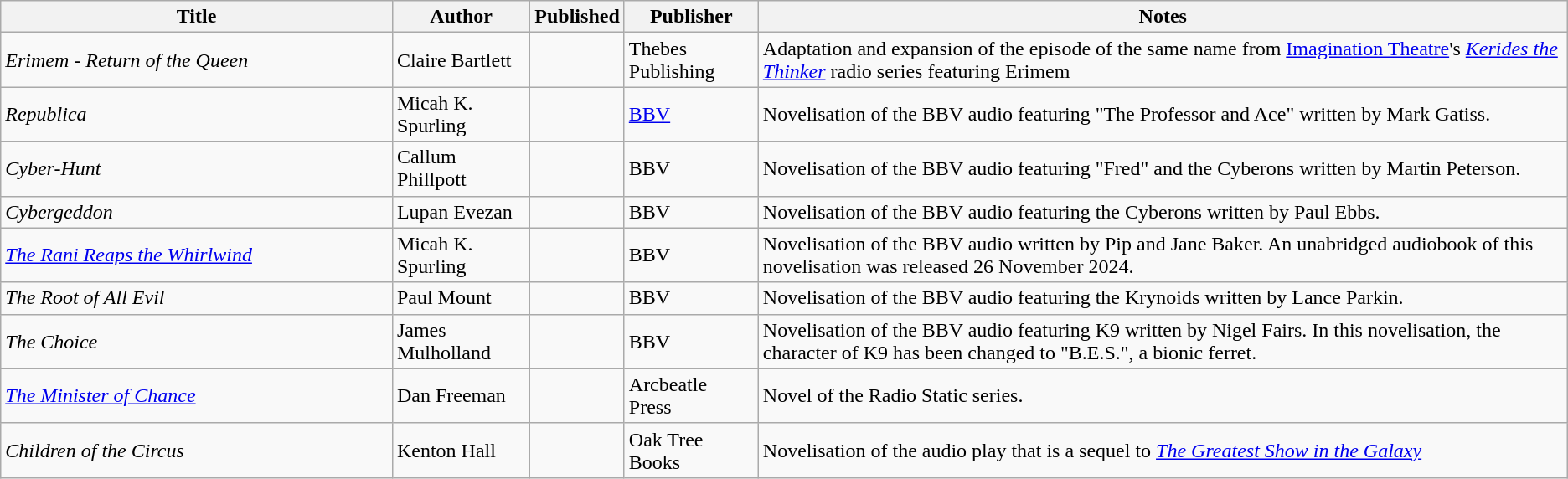<table class="wikitable sortable">
<tr>
<th style="width:25%;">Title</th>
<th>Author</th>
<th data-sort-type="date">Published</th>
<th>Publisher</th>
<th>Notes</th>
</tr>
<tr>
<td><em>Erimem - Return of the Queen</em></td>
<td data-sort-value="Bartlett, Claire">Claire Bartlett</td>
<td></td>
<td>Thebes Publishing</td>
<td>Adaptation and expansion of the episode of the same name from <a href='#'>Imagination Theatre</a>'s <em><a href='#'>Kerides the Thinker</a></em> radio series featuring Erimem</td>
</tr>
<tr>
<td><em>Republica</em></td>
<td data-sort-value="Spurling Micah K.">Micah K. Spurling</td>
<td></td>
<td><a href='#'>BBV</a></td>
<td>Novelisation of the BBV audio featuring "The Professor and Ace" written by Mark Gatiss.</td>
</tr>
<tr>
<td><em>Cyber-Hunt</em></td>
<td data-sort-value="Phillpott, Callum">Callum Phillpott</td>
<td></td>
<td>BBV</td>
<td>Novelisation of the BBV audio featuring "Fred" and the Cyberons written by Martin Peterson.</td>
</tr>
<tr>
<td><em>Cybergeddon</em></td>
<td data-sort-value="Evezan, Lupan">Lupan Evezan</td>
<td></td>
<td>BBV</td>
<td>Novelisation of the BBV audio featuring the Cyberons written by Paul Ebbs.</td>
</tr>
<tr>
<td><em><a href='#'>The Rani Reaps the Whirlwind</a></em></td>
<td data-sort-value="Spurling Micah K.">Micah K. Spurling</td>
<td></td>
<td>BBV</td>
<td>Novelisation of the BBV audio written by Pip and Jane Baker. An unabridged audiobook of this novelisation was released 26 November 2024.</td>
</tr>
<tr>
<td><em>The Root of All Evil</em></td>
<td data-sort-value="Mount, Paul">Paul Mount</td>
<td></td>
<td>BBV</td>
<td>Novelisation of the BBV audio featuring the Krynoids written by Lance Parkin.</td>
</tr>
<tr>
<td><em>The Choice</em></td>
<td data-sort-value="Mulholland, James">James Mulholland</td>
<td></td>
<td>BBV</td>
<td>Novelisation of the BBV audio featuring K9 written by Nigel Fairs. In this novelisation, the character of K9 has been changed to "B.E.S.", a bionic ferret.</td>
</tr>
<tr>
<td><em><a href='#'>The Minister of Chance</a></em></td>
<td data-sort-value="Freeman, Dan">Dan Freeman</td>
<td></td>
<td>Arcbeatle Press</td>
<td>Novel of the Radio Static series.</td>
</tr>
<tr>
<td><em>Children of the Circus</em></td>
<td data-sort-value="Hall, Kenton">Kenton Hall</td>
<td></td>
<td>Oak Tree Books</td>
<td>Novelisation of the audio play that is a sequel to <em><a href='#'>The Greatest Show in the Galaxy</a></em></td>
</tr>
</table>
